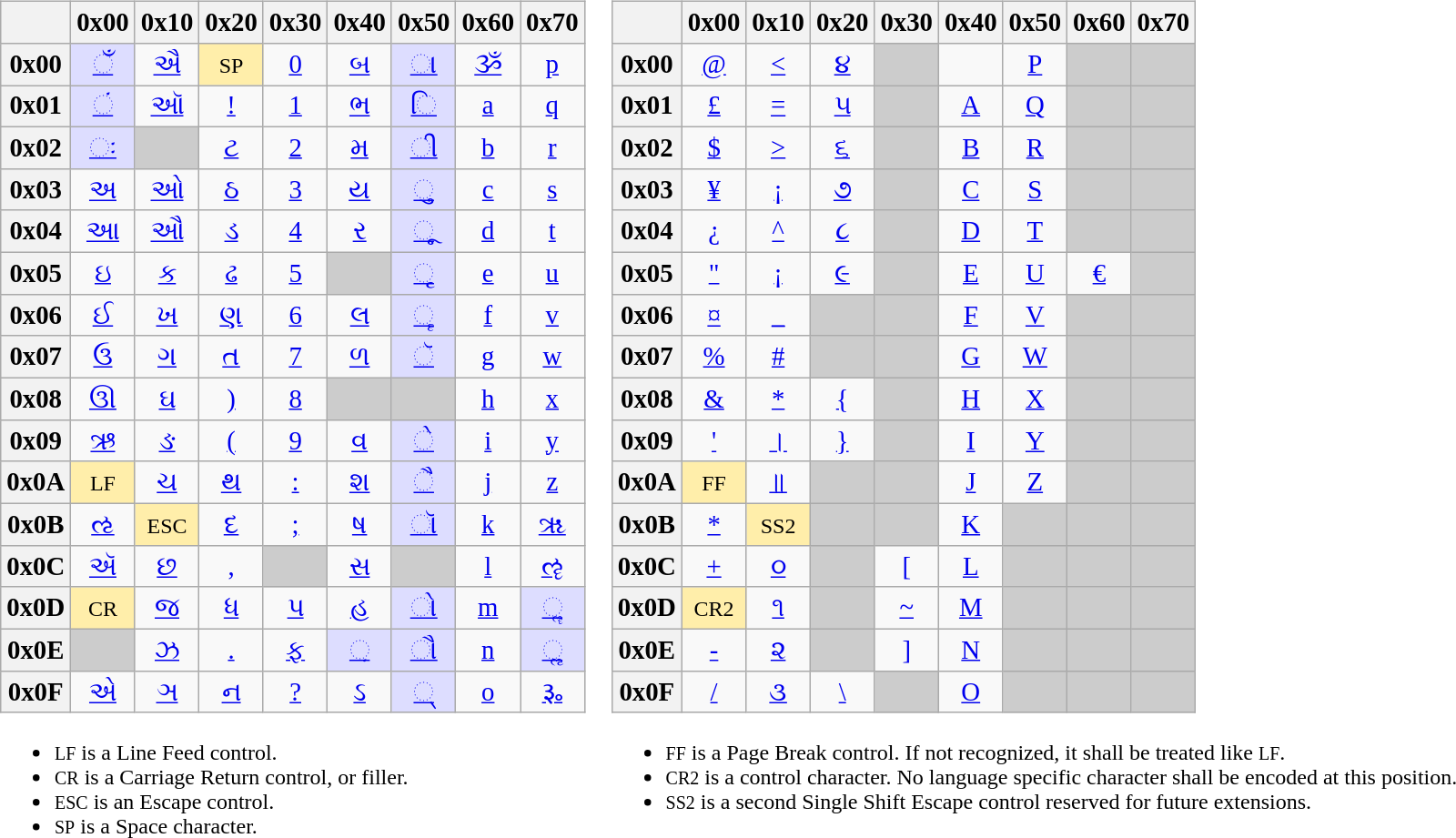<table border="0" cellspacing="0" cellpadding="0">
<tr style="vertical-align:top">
<td><br><table class="wikitable" style="text-align:center;font-size:120%;line-height:normal">
<tr>
<th> </th>
<th scope="col">0x00</th>
<th scope="col">0x10</th>
<th scope="col">0x20</th>
<th scope="col">0x30</th>
<th scope="col">0x40</th>
<th scope="col">0x50</th>
<th scope="col">0x60</th>
<th scope="col">0x70</th>
</tr>
<tr>
<th scope="row">0x00</th>
<td style="background:#DDF"><a href='#'>◌ઁ</a></td>
<td><a href='#'>ઐ</a></td>
<td style="background:#FEA"><small>SP</small></td>
<td><a href='#'>0</a></td>
<td><a href='#'>બ</a></td>
<td style="background:#DDF"><a href='#'>◌ા</a></td>
<td><a href='#'>ૐ</a></td>
<td><a href='#'>p</a></td>
</tr>
<tr>
<th scope="row">0x01</th>
<td style="background:#DDF"><a href='#'>◌ં</a></td>
<td><a href='#'>ઑ</a></td>
<td title="exclamation mark"><a href='#'>!</a></td>
<td><a href='#'>1</a></td>
<td><a href='#'>ભ</a></td>
<td style="background:#DDF"><a href='#'>◌િ</a></td>
<td><a href='#'>a</a></td>
<td><a href='#'>q</a></td>
</tr>
<tr>
<th scope="row">0x02</th>
<td style="background:#DDF"><a href='#'>◌ઃ</a></td>
<td style="background:#CCC"> </td>
<td><a href='#'>ટ</a></td>
<td><a href='#'>2</a></td>
<td><a href='#'>મ</a></td>
<td style="background:#DDF"><a href='#'>◌ી</a></td>
<td><a href='#'>b</a></td>
<td><a href='#'>r</a></td>
</tr>
<tr>
<th scope="row">0x03</th>
<td><a href='#'>અ</a></td>
<td><a href='#'>ઓ</a></td>
<td><a href='#'>ઠ</a></td>
<td><a href='#'>3</a></td>
<td><a href='#'>ય</a></td>
<td style="background:#DDF"><a href='#'>◌ુ</a></td>
<td><a href='#'>c</a></td>
<td><a href='#'>s</a></td>
</tr>
<tr>
<th scope="row">0x04</th>
<td><a href='#'>આ</a></td>
<td><a href='#'>ઔ</a></td>
<td><a href='#'>ડ</a></td>
<td><a href='#'>4</a></td>
<td><a href='#'>ર</a></td>
<td style="background:#DDF"><a href='#'>◌ૂ</a></td>
<td><a href='#'>d</a></td>
<td><a href='#'>t</a></td>
</tr>
<tr>
<th scope="row">0x05</th>
<td><a href='#'>ઇ</a></td>
<td><a href='#'>ક</a></td>
<td><a href='#'>ઢ</a></td>
<td><a href='#'>5</a></td>
<td style="background:#CCC"> </td>
<td style="background:#DDF"><a href='#'>◌ૃ</a></td>
<td><a href='#'>e</a></td>
<td><a href='#'>u</a></td>
</tr>
<tr>
<th scope="row">0x06</th>
<td><a href='#'>ઈ</a></td>
<td><a href='#'>ખ</a></td>
<td><a href='#'>ણ</a></td>
<td><a href='#'>6</a></td>
<td><a href='#'>લ</a></td>
<td style="background:#DDF"><a href='#'>◌ૄ</a></td>
<td><a href='#'>f</a></td>
<td><a href='#'>v</a></td>
</tr>
<tr>
<th scope="row">0x07</th>
<td><a href='#'>ઉ</a></td>
<td><a href='#'>ગ</a></td>
<td><a href='#'>ત</a></td>
<td><a href='#'>7</a></td>
<td><a href='#'>ળ</a></td>
<td style="background:#DDF"><a href='#'>◌ૅ</a></td>
<td><a href='#'>g</a></td>
<td><a href='#'>w</a></td>
</tr>
<tr>
<th scope="row">0x08</th>
<td><a href='#'>ઊ</a></td>
<td><a href='#'>ઘ</a></td>
<td title="closing parenthesis"><a href='#'>)</a></td>
<td><a href='#'>8</a></td>
<td style="background:#CCC"> </td>
<td style="background:#CCC"> </td>
<td><a href='#'>h</a></td>
<td><a href='#'>x</a></td>
</tr>
<tr>
<th scope="row">0x09</th>
<td><a href='#'>ઋ</a></td>
<td><a href='#'>ઙ</a></td>
<td title="opening parenthesis"><a href='#'>(</a></td>
<td><a href='#'>9</a></td>
<td><a href='#'>વ</a></td>
<td style="background:#DDF"><a href='#'>◌ે</a></td>
<td><a href='#'>i</a></td>
<td><a href='#'>y</a></td>
</tr>
<tr>
<th scope="row">0x0A</th>
<td style="background:#FEA"><small>LF</small></td>
<td><a href='#'>ચ</a></td>
<td><a href='#'>થ</a></td>
<td title="colon"><a href='#'>:</a></td>
<td><a href='#'>શ</a></td>
<td style="background:#DDF"><a href='#'>◌ૈ</a></td>
<td><a href='#'>j</a></td>
<td><a href='#'>z</a></td>
</tr>
<tr>
<th scope="row">0x0B</th>
<td><a href='#'>ઌ</a></td>
<td style="background:#FEA"><small>ESC</small></td>
<td><a href='#'>દ</a></td>
<td title="semicolon"><a href='#'>;</a></td>
<td><a href='#'>ષ</a></td>
<td style="background:#DDF"><a href='#'>◌ૉ</a></td>
<td><a href='#'>k</a></td>
<td><a href='#'>ૠ</a></td>
</tr>
<tr>
<th scope="row">0x0C</th>
<td><a href='#'>ઍ</a></td>
<td><a href='#'>છ</a></td>
<td title="comma"><a href='#'>,</a></td>
<td style="background:#CCC"> </td>
<td><a href='#'>સ</a></td>
<td style="background:#CCC"> </td>
<td><a href='#'>l</a></td>
<td><a href='#'>ૡ</a></td>
</tr>
<tr>
<th scope="row">0x0D</th>
<td style="background:#FEA"><small>CR</small></td>
<td><a href='#'>જ</a></td>
<td><a href='#'>ધ</a></td>
<td><a href='#'>પ</a></td>
<td><a href='#'>હ</a></td>
<td style="background:#DDF"><a href='#'>◌ો</a></td>
<td><a href='#'>m</a></td>
<td style="background:#DDF"><a href='#'>◌ૢ</a></td>
</tr>
<tr>
<th scope="row">0x0E</th>
<td style="background:#CCC"> </td>
<td><a href='#'>ઝ</a></td>
<td title="full stop"><a href='#'>.</a></td>
<td><a href='#'>ફ</a></td>
<td style="background:#DDF"><a href='#'>◌&#x0ABC;</a></td>
<td style="background:#DDF"><a href='#'>◌ૌ</a></td>
<td><a href='#'>n</a></td>
<td style="background:#DDF"><a href='#'>◌ૣ</a></td>
</tr>
<tr>
<th scope="row">0x0F</th>
<td><a href='#'>એ</a></td>
<td><a href='#'>ઞ</a></td>
<td><a href='#'>ન</a></td>
<td title="question mark"><a href='#'>?</a></td>
<td><a href='#'>ઽ</a></td>
<td style="background:#DDF"><a href='#'>◌&#x0ACD;</a></td>
<td><a href='#'>o</a></td>
<td><a href='#'>૱</a></td>
</tr>
</table>
<ul><li><small>LF</small> is a Line Feed control.</li><li><small>CR</small> is a Carriage Return control, or filler.</li><li><small>ESC</small> is an Escape control.</li><li><small>SP</small> is a Space character.</li></ul></td>
<td><br><table class="wikitable" style="text-align:center;font-size:120%;line-height:normal">
<tr>
<th> </th>
<th scope="col">0x00</th>
<th scope="col">0x10</th>
<th scope="col">0x20</th>
<th scope="col">0x30</th>
<th scope="col">0x40</th>
<th scope="col">0x50</th>
<th scope="col">0x60</th>
<th scope="col">0x70</th>
</tr>
<tr>
<th scope="row">0x00</th>
<td title="commercial at"><a href='#'>@</a></td>
<td title="less-than sign"><a href='#'><</a></td>
<td title="Gujarati digit four"><a href='#'>૪</a></td>
<td style="background:#CCC"> </td>
<td title="vertical bar"><a href='#'></a></td>
<td><a href='#'>P</a></td>
<td style="background:#CCC"> </td>
<td style="background:#CCC"> </td>
</tr>
<tr>
<th scope="row">0x01</th>
<td title="pound symbol"><a href='#'>£</a></td>
<td title="equals sign"><a href='#'>=</a></td>
<td title="Gujarati digit five"><a href='#'>૫</a></td>
<td style="background:#CCC"> </td>
<td><a href='#'>A</a></td>
<td><a href='#'>Q</a></td>
<td style="background:#CCC"> </td>
<td style="background:#CCC"> </td>
</tr>
<tr>
<th scope="row">0x02</th>
<td title="dollar symbol"><a href='#'>$</a></td>
<td title="greater-than sign"><a href='#'>></a></td>
<td title="Gujarati digit six"><a href='#'>૬</a></td>
<td style="background:#CCC"> </td>
<td><a href='#'>B</a></td>
<td><a href='#'>R</a></td>
<td style="background:#CCC"> </td>
<td style="background:#CCC"> </td>
</tr>
<tr>
<th scope="row">0x03</th>
<td title="yen symbol"><a href='#'>¥</a></td>
<td title="inverted question mark"><a href='#'>¡</a></td>
<td title="Gujarati digit seven"><a href='#'>૭</a></td>
<td style="background:#CCC"> </td>
<td><a href='#'>C</a></td>
<td><a href='#'>S</a></td>
<td style="background:#CCC"> </td>
<td style="background:#CCC"> </td>
</tr>
<tr>
<th scope="row">0x04</th>
<td title="inverted question mark"><a href='#'>¿</a></td>
<td title="circumflex"><a href='#'>^</a></td>
<td title="Gujarati digit eight"><a href='#'>૮</a></td>
<td style="background:#CCC"> </td>
<td><a href='#'>D</a></td>
<td><a href='#'>T</a></td>
<td style="background:#CCC"> </td>
<td style="background:#CCC"> </td>
</tr>
<tr>
<th scope="row">0x05</th>
<td title="double quote"><a href='#'>"</a></td>
<td title="inverted exclamation mark"><a href='#'>¡</a></td>
<td title="Gujarati digit nine"><a href='#'>૯</a></td>
<td style="background:#CCC"> </td>
<td><a href='#'>E</a></td>
<td><a href='#'>U</a></td>
<td title="euro symbol"><a href='#'>€</a></td>
<td style="background:#CCC"> </td>
</tr>
<tr>
<th scope="row">0x06</th>
<td title="currency symbol"><a href='#'>¤</a></td>
<td title="underscore"><a href='#'>_</a></td>
<td style="background:#CCC"> </td>
<td style="background:#CCC"> </td>
<td><a href='#'>F</a></td>
<td><a href='#'>V</a></td>
<td style="background:#CCC"> </td>
<td style="background:#CCC"> </td>
</tr>
<tr>
<th scope="row">0x07</th>
<td title="percent sign"><a href='#'>%</a></td>
<td title="number sign"><a href='#'>#</a></td>
<td style="background:#CCC"> </td>
<td style="background:#CCC"> </td>
<td><a href='#'>G</a></td>
<td><a href='#'>W</a></td>
<td style="background:#CCC"> </td>
<td style="background:#CCC"> </td>
</tr>
<tr>
<th scope="row">0x08</th>
<td title="ampersand"><a href='#'>&amp;</a></td>
<td title="asterisk"><a href='#'>*</a></td>
<td title="opening curly bracket"><a href='#'>{</a></td>
<td style="background:#CCC"> </td>
<td><a href='#'>H</a></td>
<td><a href='#'>X</a></td>
<td style="background:#CCC"> </td>
<td style="background:#CCC"> </td>
</tr>
<tr>
<th scope="row">0x09</th>
<td title="apostrophe-quote"><a href='#'>'</a></td>
<td><a href='#'>।</a></td>
<td title="closing curly bracket"><a href='#'>}</a></td>
<td style="background:#CCC"> </td>
<td><a href='#'>I</a></td>
<td><a href='#'>Y</a></td>
<td style="background:#CCC"> </td>
<td style="background:#CCC"> </td>
</tr>
<tr>
<th scope="row">0x0A</th>
<td style="background:#FEA"><small>FF</small></td>
<td><a href='#'>॥</a></td>
<td style="background:#CCC"> </td>
<td style="background:#CCC"> </td>
<td><a href='#'>J</a></td>
<td><a href='#'>Z</a></td>
<td style="background:#CCC"> </td>
<td style="background:#CCC"> </td>
</tr>
<tr>
<th scope="row">0x0B</th>
<td title="asterisk"><a href='#'>*</a></td>
<td style="background:#FEA"><small>SS2</small></td>
<td style="background:#CCC"> </td>
<td style="background:#CCC"> </td>
<td><a href='#'>K</a></td>
<td style="background:#CCC"> </td>
<td style="background:#CCC"> </td>
<td style="background:#CCC"> </td>
</tr>
<tr>
<th scope="row">0x0C</th>
<td title="plus sign"><a href='#'>+</a></td>
<td title="Gujarati digit zero"><a href='#'>૦</a></td>
<td style="background:#CCC"> </td>
<td title="opening square bracket"><a href='#'>&#91;</a></td>
<td><a href='#'>L</a></td>
<td style="background:#CCC"> </td>
<td style="background:#CCC"> </td>
<td style="background:#CCC"> </td>
</tr>
<tr>
<th scope="row">0x0D</th>
<td style="background:#FEA"><small>CR2</small></td>
<td title="Gujarati digit one"><a href='#'>૧</a></td>
<td style="background:#CCC"> </td>
<td title="tilde"><a href='#'>~</a></td>
<td><a href='#'>M</a></td>
<td style="background:#CCC"> </td>
<td style="background:#CCC"> </td>
<td style="background:#CCC"> </td>
</tr>
<tr>
<th scope="row">0x0E</th>
<td title="minus-hyphen"><a href='#'>-</a></td>
<td title="Gujarati digit two"><a href='#'>૨</a></td>
<td style="background:#CCC"> </td>
<td title="closing square bracket"><a href='#'>&#93;</a></td>
<td><a href='#'>N</a></td>
<td style="background:#CCC"> </td>
<td style="background:#CCC"> </td>
<td style="background:#CCC"> </td>
</tr>
<tr>
<th scope="row">0x0F</th>
<td title="solidus"><a href='#'>/</a></td>
<td title="Gujarati digit three"><a href='#'>૩</a></td>
<td title="reverse solidus"><a href='#'>\</a></td>
<td style="background:#CCC"> </td>
<td><a href='#'>O</a></td>
<td style="background:#CCC"> </td>
<td style="background:#CCC"> </td>
<td style="background:#CCC"> </td>
</tr>
</table>
<ul><li><small>FF</small> is a Page Break control. If not recognized, it shall be treated like <small>LF</small>.</li><li><small>CR2</small> is a control character. No language specific character shall be encoded at this position.</li><li><small>SS2</small> is a second Single Shift Escape control reserved for future extensions.</li></ul></td>
</tr>
</table>
